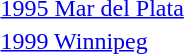<table>
<tr>
<td><a href='#'>1995 Mar del Plata</a><br></td>
<td></td>
<td></td>
<td></td>
</tr>
<tr>
<td><a href='#'>1999 Winnipeg</a><br></td>
<td></td>
<td></td>
<td></td>
</tr>
</table>
